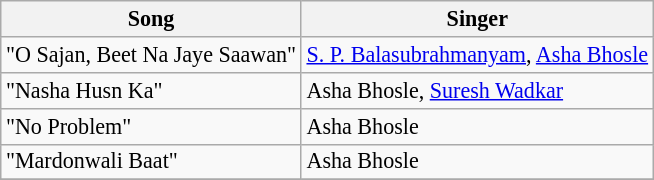<table class="wikitable" style="font-size:92%">
<tr>
<th>Song</th>
<th>Singer</th>
</tr>
<tr>
<td>"O Sajan, Beet Na Jaye Saawan"</td>
<td><a href='#'>S. P. Balasubrahmanyam</a>, <a href='#'>Asha Bhosle</a></td>
</tr>
<tr>
<td>"Nasha Husn Ka"</td>
<td>Asha Bhosle, <a href='#'>Suresh Wadkar</a></td>
</tr>
<tr>
<td>"No Problem"</td>
<td>Asha Bhosle</td>
</tr>
<tr>
<td>"Mardonwali Baat"</td>
<td>Asha Bhosle</td>
</tr>
<tr>
</tr>
</table>
